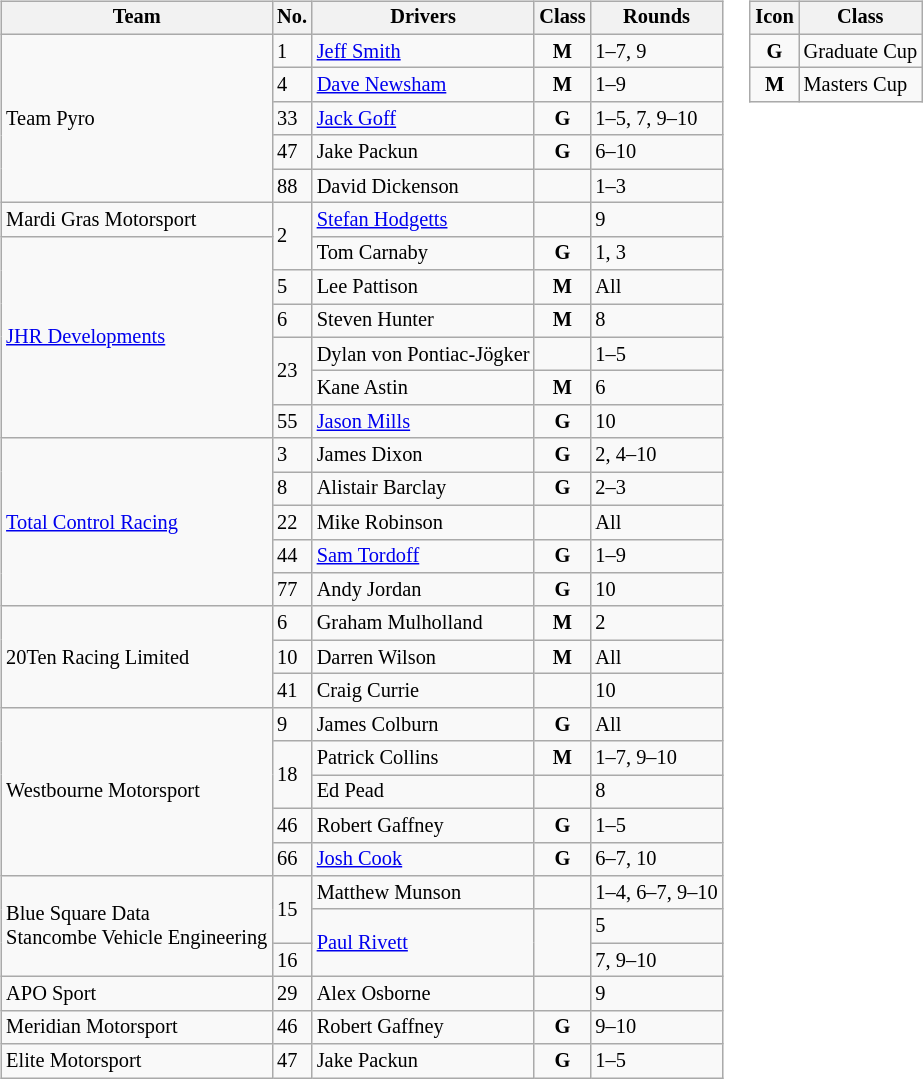<table>
<tr>
<td><br><table class="wikitable" style="font-size: 85%;">
<tr>
<th>Team</th>
<th>No.</th>
<th>Drivers</th>
<th>Class</th>
<th>Rounds</th>
</tr>
<tr>
<td rowspan=5>Team Pyro</td>
<td>1</td>
<td> <a href='#'>Jeff Smith</a></td>
<td align=center><strong><span>M</span></strong></td>
<td>1–7, 9</td>
</tr>
<tr>
<td>4</td>
<td> <a href='#'>Dave Newsham</a></td>
<td align=center><strong><span>M</span></strong></td>
<td>1–9</td>
</tr>
<tr>
<td>33</td>
<td> <a href='#'>Jack Goff</a></td>
<td align=center><strong><span>G</span></strong></td>
<td>1–5, 7, 9–10</td>
</tr>
<tr>
<td>47</td>
<td> Jake Packun</td>
<td align="center"><strong><span>G</span></strong></td>
<td>6–10</td>
</tr>
<tr>
<td>88</td>
<td> David Dickenson</td>
<td></td>
<td>1–3</td>
</tr>
<tr>
<td>Mardi Gras Motorsport</td>
<td rowspan=2>2</td>
<td> <a href='#'>Stefan Hodgetts</a></td>
<td></td>
<td>9</td>
</tr>
<tr>
<td rowspan=6><a href='#'>JHR Developments</a></td>
<td>   Tom Carnaby</td>
<td align="center"><strong><span>G</span></strong></td>
<td>1, 3</td>
</tr>
<tr>
<td>5</td>
<td> Lee Pattison</td>
<td align=center><strong><span>M</span></strong></td>
<td>All</td>
</tr>
<tr>
<td>6</td>
<td> Steven Hunter</td>
<td align=center><strong><span>M</span></strong></td>
<td>8</td>
</tr>
<tr>
<td rowspan=2>23</td>
<td> Dylan von Pontiac-Jögker</td>
<td></td>
<td>1–5</td>
</tr>
<tr>
<td> Kane Astin</td>
<td align=center><strong><span>M</span></strong></td>
<td>6</td>
</tr>
<tr>
<td>55</td>
<td> <a href='#'>Jason Mills</a></td>
<td align="center"><strong><span>G</span></strong></td>
<td>10</td>
</tr>
<tr>
<td rowspan=5><a href='#'>Total Control Racing</a></td>
<td>3</td>
<td> James Dixon</td>
<td align=center><strong><span>G</span></strong></td>
<td>2, 4–10</td>
</tr>
<tr>
<td>8</td>
<td> Alistair Barclay</td>
<td align=center><strong><span>G</span></strong></td>
<td>2–3</td>
</tr>
<tr>
<td>22</td>
<td> Mike Robinson</td>
<td></td>
<td>All</td>
</tr>
<tr>
<td>44</td>
<td> <a href='#'>Sam Tordoff</a></td>
<td align=center><strong><span>G</span></strong></td>
<td>1–9</td>
</tr>
<tr>
<td>77</td>
<td> Andy Jordan</td>
<td align=center><strong><span>G</span></strong></td>
<td>10</td>
</tr>
<tr>
<td rowspan=3>20Ten Racing Limited</td>
<td>6</td>
<td> Graham Mulholland</td>
<td align="center"><strong><span>M</span></strong></td>
<td>2</td>
</tr>
<tr>
<td>10</td>
<td> Darren Wilson</td>
<td align="center"><strong><span>M</span></strong></td>
<td>All</td>
</tr>
<tr>
<td>41</td>
<td> Craig Currie</td>
<td></td>
<td>10</td>
</tr>
<tr>
<td rowspan=5>Westbourne Motorsport</td>
<td>9</td>
<td> James Colburn</td>
<td align="center"><strong><span>G</span></strong></td>
<td>All</td>
</tr>
<tr>
<td rowspan=2>18</td>
<td> Patrick Collins</td>
<td align=center><strong><span>M</span></strong></td>
<td>1–7, 9–10</td>
</tr>
<tr>
<td> Ed Pead</td>
<td></td>
<td>8</td>
</tr>
<tr>
<td>46</td>
<td> Robert Gaffney</td>
<td align=center><strong><span>G</span></strong></td>
<td>1–5</td>
</tr>
<tr>
<td>66</td>
<td> <a href='#'>Josh Cook</a></td>
<td align=center><strong><span>G</span></strong></td>
<td>6–7, 10</td>
</tr>
<tr>
<td rowspan=3>Blue Square Data<br>Stancombe Vehicle Engineering</td>
<td rowspan=2>15</td>
<td> Matthew Munson</td>
<td></td>
<td>1–4, 6–7, 9–10</td>
</tr>
<tr>
<td rowspan=2> <a href='#'>Paul Rivett</a></td>
<td rowspan=2></td>
<td>5</td>
</tr>
<tr>
<td>16</td>
<td>7, 9–10</td>
</tr>
<tr>
<td>APO Sport</td>
<td>29</td>
<td> Alex Osborne</td>
<td></td>
<td>9</td>
</tr>
<tr>
<td>Meridian Motorsport</td>
<td>46</td>
<td> Robert Gaffney</td>
<td align=center><strong><span>G</span></strong></td>
<td>9–10</td>
</tr>
<tr>
<td>Elite Motorsport</td>
<td>47</td>
<td> Jake Packun</td>
<td align="center"><strong><span>G</span></strong></td>
<td>1–5</td>
</tr>
</table>
</td>
<td valign="top"><br><table class="wikitable" style="font-size: 85%;">
<tr>
<th>Icon</th>
<th>Class</th>
</tr>
<tr>
<td align="center"><strong><span>G</span></strong></td>
<td>Graduate Cup</td>
</tr>
<tr>
<td align="center"><strong><span>M</span></strong></td>
<td>Masters Cup</td>
</tr>
</table>
</td>
</tr>
</table>
